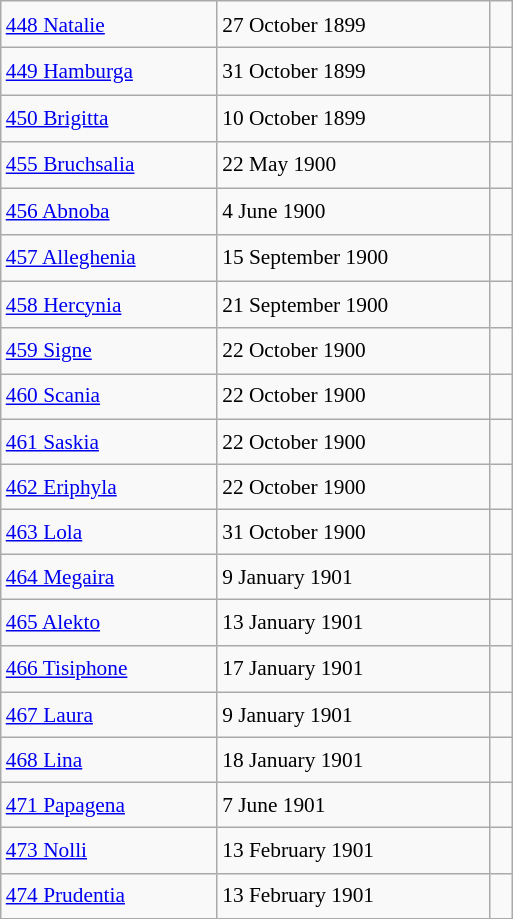<table class="wikitable" style="font-size: 89%; float: left; width: 24em; margin-right: 1em; line-height: 1.65em !important; height: 540px;">
<tr>
<td><a href='#'>448 Natalie</a></td>
<td>27 October 1899</td>
<td><small></small> </td>
</tr>
<tr>
<td><a href='#'>449 Hamburga</a></td>
<td>31 October 1899</td>
<td><small></small> </td>
</tr>
<tr>
<td><a href='#'>450 Brigitta</a></td>
<td>10 October 1899</td>
<td><small></small> </td>
</tr>
<tr>
<td><a href='#'>455 Bruchsalia</a></td>
<td>22 May 1900</td>
<td><small></small> </td>
</tr>
<tr>
<td><a href='#'>456 Abnoba</a></td>
<td>4 June 1900</td>
<td><small></small> </td>
</tr>
<tr>
<td><a href='#'>457 Alleghenia</a></td>
<td>15 September 1900</td>
<td><small></small> </td>
</tr>
<tr>
<td><a href='#'>458 Hercynia</a></td>
<td>21 September 1900</td>
<td><small></small> </td>
</tr>
<tr>
<td><a href='#'>459 Signe</a></td>
<td>22 October 1900</td>
<td><small></small></td>
</tr>
<tr>
<td><a href='#'>460 Scania</a></td>
<td>22 October 1900</td>
<td><small></small></td>
</tr>
<tr>
<td><a href='#'>461 Saskia</a></td>
<td>22 October 1900</td>
<td><small></small></td>
</tr>
<tr>
<td><a href='#'>462 Eriphyla</a></td>
<td>22 October 1900</td>
<td><small></small></td>
</tr>
<tr>
<td><a href='#'>463 Lola</a></td>
<td>31 October 1900</td>
<td><small></small></td>
</tr>
<tr>
<td><a href='#'>464 Megaira</a></td>
<td>9 January 1901</td>
<td><small></small></td>
</tr>
<tr>
<td><a href='#'>465 Alekto</a></td>
<td>13 January 1901</td>
<td><small></small></td>
</tr>
<tr>
<td><a href='#'>466 Tisiphone</a></td>
<td>17 January 1901</td>
<td><small></small> </td>
</tr>
<tr>
<td><a href='#'>467 Laura</a></td>
<td>9 January 1901</td>
<td><small></small></td>
</tr>
<tr>
<td><a href='#'>468 Lina</a></td>
<td>18 January 1901</td>
<td><small></small></td>
</tr>
<tr>
<td><a href='#'>471 Papagena</a></td>
<td>7 June 1901</td>
<td><small></small></td>
</tr>
<tr>
<td><a href='#'>473 Nolli</a></td>
<td>13 February 1901</td>
<td><small></small></td>
</tr>
<tr>
<td><a href='#'>474 Prudentia</a></td>
<td>13 February 1901</td>
<td><small></small></td>
</tr>
</table>
